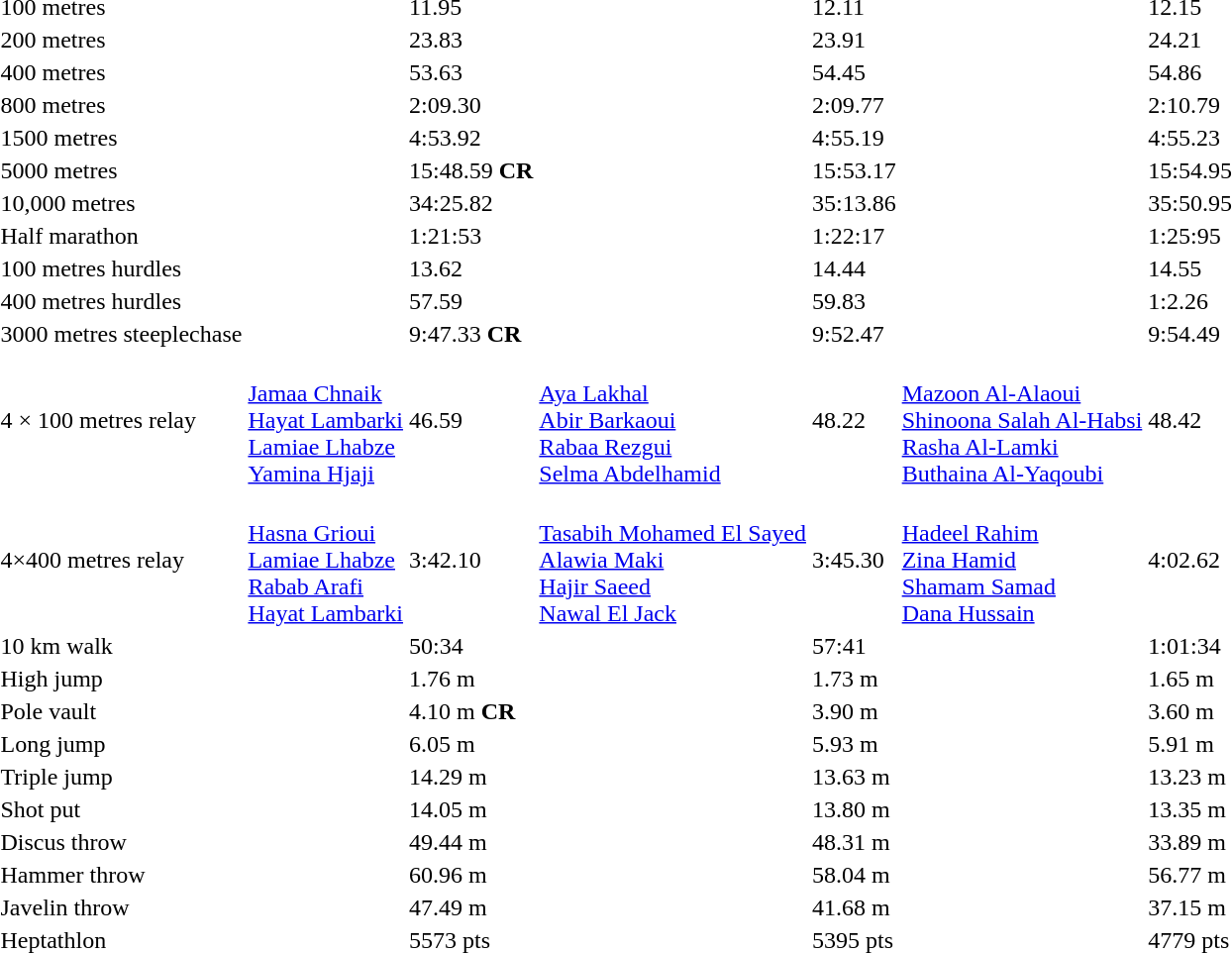<table>
<tr>
<td>100 metres</td>
<td></td>
<td>11.95</td>
<td></td>
<td>12.11</td>
<td></td>
<td>12.15</td>
</tr>
<tr>
<td>200 metres</td>
<td></td>
<td>23.83</td>
<td></td>
<td>23.91</td>
<td></td>
<td>24.21</td>
</tr>
<tr>
<td>400 metres</td>
<td></td>
<td>53.63</td>
<td></td>
<td>54.45</td>
<td></td>
<td>54.86</td>
</tr>
<tr>
<td>800 metres</td>
<td></td>
<td>2:09.30</td>
<td></td>
<td>2:09.77</td>
<td></td>
<td>2:10.79</td>
</tr>
<tr>
<td>1500 metres</td>
<td></td>
<td>4:53.92</td>
<td></td>
<td>4:55.19</td>
<td></td>
<td>4:55.23</td>
</tr>
<tr>
<td>5000 metres</td>
<td></td>
<td>15:48.59 <strong>CR</strong></td>
<td></td>
<td>15:53.17</td>
<td></td>
<td>15:54.95</td>
</tr>
<tr>
<td>10,000 metres</td>
<td></td>
<td>34:25.82</td>
<td></td>
<td>35:13.86</td>
<td></td>
<td>35:50.95</td>
</tr>
<tr>
<td>Half marathon</td>
<td></td>
<td>1:21:53</td>
<td></td>
<td>1:22:17</td>
<td></td>
<td>1:25:95</td>
</tr>
<tr>
<td>100 metres hurdles</td>
<td></td>
<td>13.62</td>
<td></td>
<td>14.44</td>
<td></td>
<td>14.55</td>
</tr>
<tr>
<td>400 metres hurdles</td>
<td></td>
<td>57.59</td>
<td></td>
<td>59.83</td>
<td></td>
<td>1:2.26</td>
</tr>
<tr>
<td>3000 metres steeplechase</td>
<td></td>
<td>9:47.33 <strong>CR</strong></td>
<td></td>
<td>9:52.47</td>
<td></td>
<td>9:54.49</td>
</tr>
<tr>
<td>4 × 100 metres relay</td>
<td><br><a href='#'>Jamaa Chnaik</a><br><a href='#'>Hayat Lambarki</a><br><a href='#'>Lamiae Lhabze</a><br><a href='#'>Yamina Hjaji</a></td>
<td>46.59</td>
<td><br><a href='#'>Aya Lakhal</a><br><a href='#'>Abir Barkaoui</a><br><a href='#'>Rabaa Rezgui</a><br><a href='#'>Selma Abdelhamid</a></td>
<td>48.22</td>
<td><br><a href='#'>Mazoon Al-Alaoui</a><br><a href='#'>Shinoona Salah Al-Habsi</a><br><a href='#'>Rasha Al-Lamki</a><br><a href='#'>Buthaina Al-Yaqoubi</a></td>
<td>48.42</td>
</tr>
<tr>
<td>4×400 metres relay</td>
<td><br><a href='#'>Hasna Grioui</a><br><a href='#'>Lamiae Lhabze</a><br><a href='#'>Rabab Arafi</a><br><a href='#'>Hayat Lambarki</a></td>
<td>3:42.10</td>
<td><br><a href='#'>Tasabih Mohamed El Sayed</a><br><a href='#'>Alawia Maki</a><br><a href='#'>Hajir Saeed</a><br><a href='#'>Nawal El Jack</a></td>
<td>3:45.30</td>
<td><br><a href='#'>Hadeel Rahim</a><br><a href='#'>Zina Hamid</a><br><a href='#'>Shamam Samad</a><br><a href='#'>Dana Hussain</a></td>
<td>4:02.62</td>
</tr>
<tr>
<td>10 km walk</td>
<td></td>
<td>50:34</td>
<td></td>
<td>57:41</td>
<td></td>
<td>1:01:34</td>
</tr>
<tr>
<td>High jump</td>
<td></td>
<td>1.76 m</td>
<td></td>
<td>1.73 m</td>
<td></td>
<td>1.65 m</td>
</tr>
<tr>
<td>Pole vault</td>
<td></td>
<td>4.10 m <strong>CR</strong></td>
<td></td>
<td>3.90 m</td>
<td></td>
<td>3.60 m</td>
</tr>
<tr>
<td>Long jump</td>
<td></td>
<td>6.05 m</td>
<td></td>
<td>5.93 m</td>
<td></td>
<td>5.91 m</td>
</tr>
<tr>
<td>Triple jump</td>
<td></td>
<td>14.29 m</td>
<td></td>
<td>13.63 m</td>
<td></td>
<td>13.23 m</td>
</tr>
<tr>
<td>Shot put</td>
<td></td>
<td>14.05 m</td>
<td></td>
<td>13.80 m</td>
<td></td>
<td>13.35 m</td>
</tr>
<tr>
<td>Discus throw</td>
<td></td>
<td>49.44 m</td>
<td></td>
<td>48.31 m</td>
<td></td>
<td>33.89 m</td>
</tr>
<tr>
<td>Hammer throw</td>
<td></td>
<td>60.96 m</td>
<td></td>
<td>58.04 m</td>
<td></td>
<td>56.77 m</td>
</tr>
<tr>
<td>Javelin throw</td>
<td></td>
<td>47.49 m</td>
<td></td>
<td>41.68 m</td>
<td></td>
<td>37.15 m</td>
</tr>
<tr>
<td>Heptathlon</td>
<td></td>
<td>5573 pts</td>
<td></td>
<td>5395 pts</td>
<td></td>
<td>4779 pts</td>
</tr>
</table>
